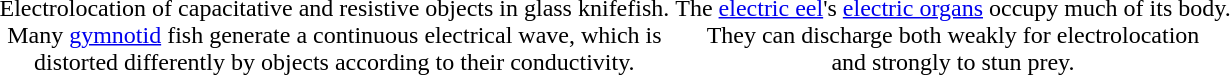<table style=text-align:center; style="margin:1em auto;">
<tr>
<td><br>Electrolocation of capacitative and resistive objects in glass knifefish.<br>Many <a href='#'>gymnotid</a> fish generate a continuous electrical wave, which is<br>distorted differently by objects according to their conductivity.</td>
<td><br>The <a href='#'>electric eel</a>'s <a href='#'>electric organs</a> occupy much of its body.<br>They can discharge both weakly for electrolocation<br>and strongly to stun prey.</td>
</tr>
</table>
